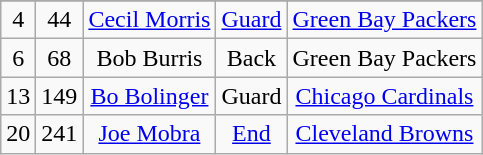<table class="wikitable" style="text-align:center;">
<tr>
</tr>
<tr>
<td>4</td>
<td>44</td>
<td><a href='#'>Cecil Morris</a></td>
<td><a href='#'>Guard</a></td>
<td><a href='#'>Green Bay Packers</a></td>
</tr>
<tr>
<td>6</td>
<td>68</td>
<td>Bob Burris</td>
<td>Back</td>
<td>Green Bay Packers</td>
</tr>
<tr>
<td>13</td>
<td>149</td>
<td><a href='#'>Bo Bolinger</a></td>
<td>Guard</td>
<td><a href='#'>Chicago Cardinals</a></td>
</tr>
<tr>
<td>20</td>
<td>241</td>
<td><a href='#'>Joe Mobra</a></td>
<td><a href='#'>End</a></td>
<td><a href='#'>Cleveland Browns</a></td>
</tr>
</table>
